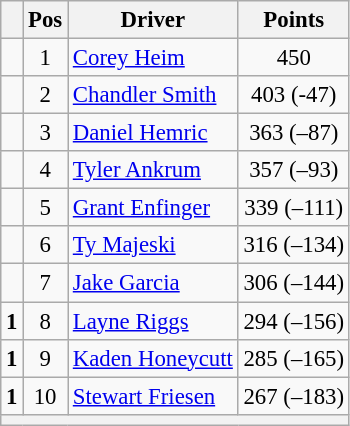<table class="wikitable" style="font-size: 95%;">
<tr>
<th></th>
<th>Pos</th>
<th>Driver</th>
<th>Points</th>
</tr>
<tr>
<td align="left"></td>
<td style="text-align:center;">1</td>
<td><a href='#'>Corey Heim</a></td>
<td style="text-align:center;">450</td>
</tr>
<tr>
<td align="left"></td>
<td style="text-align:center;">2</td>
<td><a href='#'>Chandler Smith</a></td>
<td style="text-align:center;">403 (-47)</td>
</tr>
<tr>
<td align="left"></td>
<td style="text-align:center;">3</td>
<td><a href='#'>Daniel Hemric</a></td>
<td style="text-align:center;">363 (–87)</td>
</tr>
<tr>
<td align="left"></td>
<td style="text-align:center;">4</td>
<td><a href='#'>Tyler Ankrum</a></td>
<td style="text-align:center;">357 (–93)</td>
</tr>
<tr>
<td align="left"></td>
<td style="text-align:center;">5</td>
<td><a href='#'>Grant Enfinger</a></td>
<td style="text-align:center;">339 (–111)</td>
</tr>
<tr>
<td align="left"></td>
<td style="text-align:center;">6</td>
<td><a href='#'>Ty Majeski</a></td>
<td style="text-align:center;">316 (–134)</td>
</tr>
<tr>
<td align="left"></td>
<td style="text-align:center;">7</td>
<td><a href='#'>Jake Garcia</a></td>
<td style="text-align:center;">306 (–144)</td>
</tr>
<tr>
<td align="left"> <strong>1</strong></td>
<td style="text-align:center;">8</td>
<td><a href='#'>Layne Riggs</a></td>
<td style="text-align:center;">294 (–156)</td>
</tr>
<tr>
<td align="left"> <strong>1</strong></td>
<td style="text-align:center;">9</td>
<td><a href='#'>Kaden Honeycutt</a></td>
<td style="text-align:center;">285 (–165)</td>
</tr>
<tr>
<td align="left"> <strong>1</strong></td>
<td style="text-align:center;">10</td>
<td><a href='#'>Stewart Friesen</a></td>
<td style="text-align:center;">267 (–183)</td>
</tr>
<tr class="sortbottom">
<th colspan="9"></th>
</tr>
</table>
